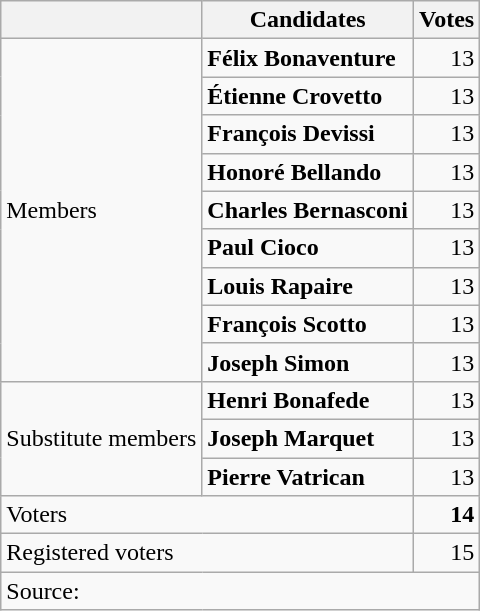<table class="wikitable" style="text-align:right">
<tr>
<th></th>
<th>Candidates</th>
<th>Votes</th>
</tr>
<tr>
<td rowspan="9" align="left">Members</td>
<td align="left"><strong>Félix Bonaventure</strong></td>
<td>13</td>
</tr>
<tr>
<td align="left"><strong>Étienne Crovetto</strong></td>
<td>13</td>
</tr>
<tr>
<td align="left"><strong>François Devissi</strong></td>
<td>13</td>
</tr>
<tr>
<td align="left"><strong>Honoré Bellando</strong></td>
<td>13</td>
</tr>
<tr>
<td align="left"><strong>Charles Bernasconi</strong></td>
<td>13</td>
</tr>
<tr>
<td align="left"><strong>Paul Cioco</strong></td>
<td>13</td>
</tr>
<tr>
<td align="left"><strong>Louis Rapaire</strong></td>
<td>13</td>
</tr>
<tr>
<td align="left"><strong>François Scotto</strong></td>
<td>13</td>
</tr>
<tr>
<td align="left"><strong>Joseph Simon</strong></td>
<td>13</td>
</tr>
<tr>
<td rowspan="3" align="left">Substitute members</td>
<td align="left"><strong>Henri Bonafede</strong></td>
<td>13</td>
</tr>
<tr>
<td align="left"><strong>Joseph Marquet</strong></td>
<td>13</td>
</tr>
<tr>
<td align="left"><strong>Pierre Vatrican</strong></td>
<td>13</td>
</tr>
<tr>
<td colspan="2" align="left">Voters</td>
<td><strong>14</strong></td>
</tr>
<tr>
<td colspan="2" align="left">Registered voters</td>
<td>15</td>
</tr>
<tr>
<td colspan="3" align="left">Source:</td>
</tr>
</table>
